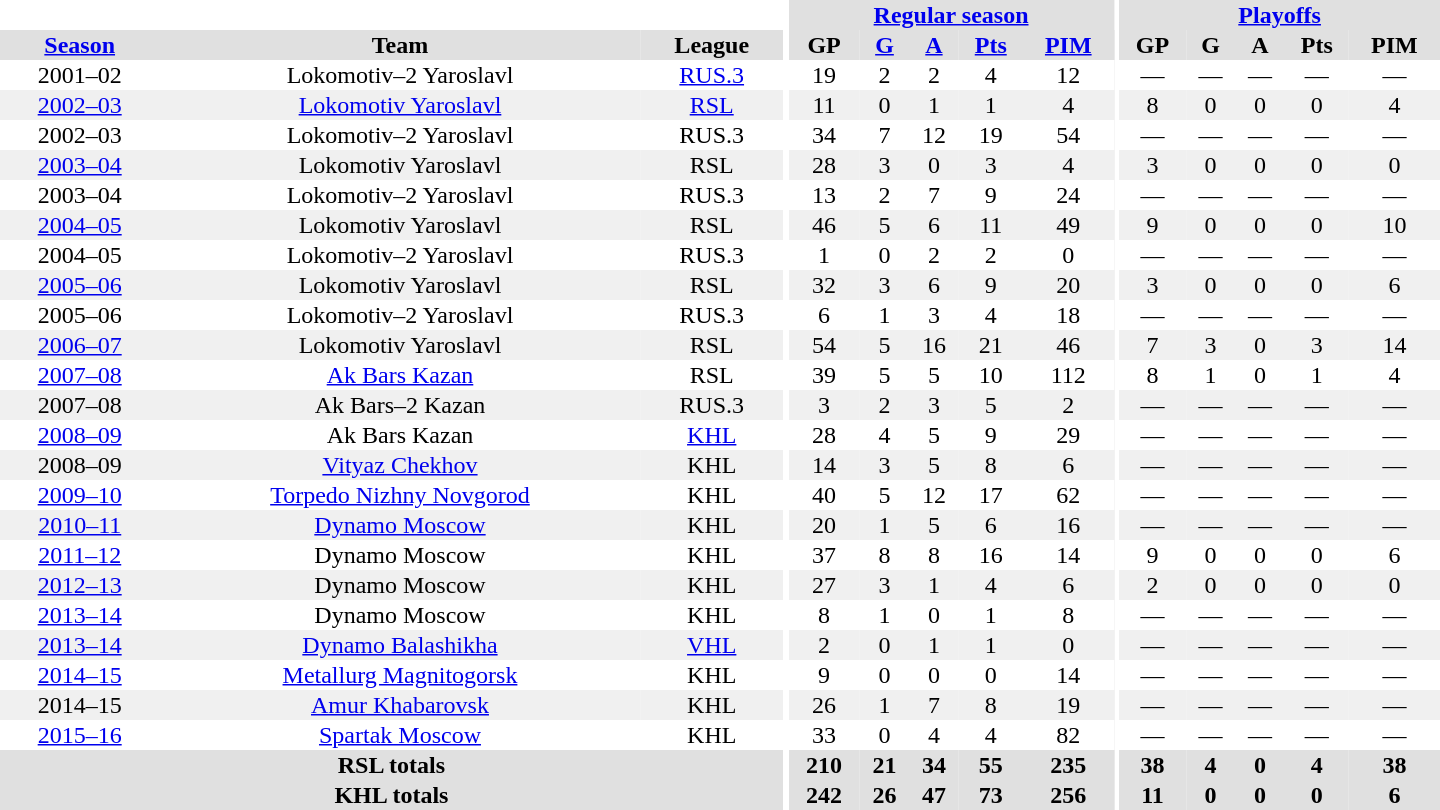<table border="0" cellpadding="1" cellspacing="0" style="text-align:center; width:60em">
<tr bgcolor="#e0e0e0">
<th colspan="3" bgcolor="#ffffff"></th>
<th rowspan="99" bgcolor="#ffffff"></th>
<th colspan="5"><a href='#'>Regular season</a></th>
<th rowspan="99" bgcolor="#ffffff"></th>
<th colspan="5"><a href='#'>Playoffs</a></th>
</tr>
<tr bgcolor="#e0e0e0">
<th><a href='#'>Season</a></th>
<th>Team</th>
<th>League</th>
<th>GP</th>
<th><a href='#'>G</a></th>
<th><a href='#'>A</a></th>
<th><a href='#'>Pts</a></th>
<th><a href='#'>PIM</a></th>
<th>GP</th>
<th>G</th>
<th>A</th>
<th>Pts</th>
<th>PIM</th>
</tr>
<tr>
<td>2001–02</td>
<td>Lokomotiv–2 Yaroslavl</td>
<td><a href='#'>RUS.3</a></td>
<td>19</td>
<td>2</td>
<td>2</td>
<td>4</td>
<td>12</td>
<td>—</td>
<td>—</td>
<td>—</td>
<td>—</td>
<td>—</td>
</tr>
<tr bgcolor="#f0f0f0">
<td><a href='#'>2002–03</a></td>
<td><a href='#'>Lokomotiv Yaroslavl</a></td>
<td><a href='#'>RSL</a></td>
<td>11</td>
<td>0</td>
<td>1</td>
<td>1</td>
<td>4</td>
<td>8</td>
<td>0</td>
<td>0</td>
<td>0</td>
<td>4</td>
</tr>
<tr>
<td>2002–03</td>
<td>Lokomotiv–2 Yaroslavl</td>
<td>RUS.3</td>
<td>34</td>
<td>7</td>
<td>12</td>
<td>19</td>
<td>54</td>
<td>—</td>
<td>—</td>
<td>—</td>
<td>—</td>
<td>—</td>
</tr>
<tr bgcolor="#f0f0f0">
<td><a href='#'>2003–04</a></td>
<td>Lokomotiv Yaroslavl</td>
<td>RSL</td>
<td>28</td>
<td>3</td>
<td>0</td>
<td>3</td>
<td>4</td>
<td>3</td>
<td>0</td>
<td>0</td>
<td>0</td>
<td>0</td>
</tr>
<tr>
<td>2003–04</td>
<td>Lokomotiv–2 Yaroslavl</td>
<td>RUS.3</td>
<td>13</td>
<td>2</td>
<td>7</td>
<td>9</td>
<td>24</td>
<td>—</td>
<td>—</td>
<td>—</td>
<td>—</td>
<td>—</td>
</tr>
<tr bgcolor="#f0f0f0">
<td><a href='#'>2004–05</a></td>
<td>Lokomotiv Yaroslavl</td>
<td>RSL</td>
<td>46</td>
<td>5</td>
<td>6</td>
<td>11</td>
<td>49</td>
<td>9</td>
<td>0</td>
<td>0</td>
<td>0</td>
<td>10</td>
</tr>
<tr>
<td>2004–05</td>
<td>Lokomotiv–2 Yaroslavl</td>
<td>RUS.3</td>
<td>1</td>
<td>0</td>
<td>2</td>
<td>2</td>
<td>0</td>
<td>—</td>
<td>—</td>
<td>—</td>
<td>—</td>
<td>—</td>
</tr>
<tr bgcolor="#f0f0f0">
<td><a href='#'>2005–06</a></td>
<td>Lokomotiv Yaroslavl</td>
<td>RSL</td>
<td>32</td>
<td>3</td>
<td>6</td>
<td>9</td>
<td>20</td>
<td>3</td>
<td>0</td>
<td>0</td>
<td>0</td>
<td>6</td>
</tr>
<tr>
<td>2005–06</td>
<td>Lokomotiv–2 Yaroslavl</td>
<td>RUS.3</td>
<td>6</td>
<td>1</td>
<td>3</td>
<td>4</td>
<td>18</td>
<td>—</td>
<td>—</td>
<td>—</td>
<td>—</td>
<td>—</td>
</tr>
<tr bgcolor="#f0f0f0">
<td><a href='#'>2006–07</a></td>
<td>Lokomotiv Yaroslavl</td>
<td>RSL</td>
<td>54</td>
<td>5</td>
<td>16</td>
<td>21</td>
<td>46</td>
<td>7</td>
<td>3</td>
<td>0</td>
<td>3</td>
<td>14</td>
</tr>
<tr>
<td><a href='#'>2007–08</a></td>
<td><a href='#'>Ak Bars Kazan</a></td>
<td>RSL</td>
<td>39</td>
<td>5</td>
<td>5</td>
<td>10</td>
<td>112</td>
<td>8</td>
<td>1</td>
<td>0</td>
<td>1</td>
<td>4</td>
</tr>
<tr bgcolor="#f0f0f0">
<td>2007–08</td>
<td>Ak Bars–2 Kazan</td>
<td>RUS.3</td>
<td>3</td>
<td>2</td>
<td>3</td>
<td>5</td>
<td>2</td>
<td>—</td>
<td>—</td>
<td>—</td>
<td>—</td>
<td>—</td>
</tr>
<tr>
<td><a href='#'>2008–09</a></td>
<td>Ak Bars Kazan</td>
<td><a href='#'>KHL</a></td>
<td>28</td>
<td>4</td>
<td>5</td>
<td>9</td>
<td>29</td>
<td>—</td>
<td>—</td>
<td>—</td>
<td>—</td>
<td>—</td>
</tr>
<tr bgcolor="#f0f0f0">
<td>2008–09</td>
<td><a href='#'>Vityaz Chekhov</a></td>
<td>KHL</td>
<td>14</td>
<td>3</td>
<td>5</td>
<td>8</td>
<td>6</td>
<td>—</td>
<td>—</td>
<td>—</td>
<td>—</td>
<td>—</td>
</tr>
<tr>
<td><a href='#'>2009–10</a></td>
<td><a href='#'>Torpedo Nizhny Novgorod</a></td>
<td>KHL</td>
<td>40</td>
<td>5</td>
<td>12</td>
<td>17</td>
<td>62</td>
<td>—</td>
<td>—</td>
<td>—</td>
<td>—</td>
<td>—</td>
</tr>
<tr bgcolor="#f0f0f0">
<td><a href='#'>2010–11</a></td>
<td><a href='#'>Dynamo Moscow</a></td>
<td>KHL</td>
<td>20</td>
<td>1</td>
<td>5</td>
<td>6</td>
<td>16</td>
<td>—</td>
<td>—</td>
<td>—</td>
<td>—</td>
<td>—</td>
</tr>
<tr>
<td><a href='#'>2011–12</a></td>
<td>Dynamo Moscow</td>
<td>KHL</td>
<td>37</td>
<td>8</td>
<td>8</td>
<td>16</td>
<td>14</td>
<td>9</td>
<td>0</td>
<td>0</td>
<td>0</td>
<td>6</td>
</tr>
<tr bgcolor="#f0f0f0">
<td><a href='#'>2012–13</a></td>
<td>Dynamo Moscow</td>
<td>KHL</td>
<td>27</td>
<td>3</td>
<td>1</td>
<td>4</td>
<td>6</td>
<td>2</td>
<td>0</td>
<td>0</td>
<td>0</td>
<td>0</td>
</tr>
<tr>
<td><a href='#'>2013–14</a></td>
<td>Dynamo Moscow</td>
<td>KHL</td>
<td>8</td>
<td>1</td>
<td>0</td>
<td>1</td>
<td>8</td>
<td>—</td>
<td>—</td>
<td>—</td>
<td>—</td>
<td>—</td>
</tr>
<tr bgcolor="#f0f0f0">
<td><a href='#'>2013–14</a></td>
<td><a href='#'>Dynamo Balashikha</a></td>
<td><a href='#'>VHL</a></td>
<td>2</td>
<td>0</td>
<td>1</td>
<td>1</td>
<td>0</td>
<td>—</td>
<td>—</td>
<td>—</td>
<td>—</td>
<td>—</td>
</tr>
<tr>
<td><a href='#'>2014–15</a></td>
<td><a href='#'>Metallurg Magnitogorsk</a></td>
<td>KHL</td>
<td>9</td>
<td>0</td>
<td>0</td>
<td>0</td>
<td>14</td>
<td>—</td>
<td>—</td>
<td>—</td>
<td>—</td>
<td>—</td>
</tr>
<tr bgcolor="#f0f0f0">
<td>2014–15</td>
<td><a href='#'>Amur Khabarovsk</a></td>
<td>KHL</td>
<td>26</td>
<td>1</td>
<td>7</td>
<td>8</td>
<td>19</td>
<td>—</td>
<td>—</td>
<td>—</td>
<td>—</td>
<td>—</td>
</tr>
<tr>
<td><a href='#'>2015–16</a></td>
<td><a href='#'>Spartak Moscow</a></td>
<td>KHL</td>
<td>33</td>
<td>0</td>
<td>4</td>
<td>4</td>
<td>82</td>
<td>—</td>
<td>—</td>
<td>—</td>
<td>—</td>
<td>—</td>
</tr>
<tr bgcolor="#e0e0e0">
<th colspan="3">RSL totals</th>
<th>210</th>
<th>21</th>
<th>34</th>
<th>55</th>
<th>235</th>
<th>38</th>
<th>4</th>
<th>0</th>
<th>4</th>
<th>38</th>
</tr>
<tr bgcolor="#e0e0e0">
<th colspan="3">KHL totals</th>
<th>242</th>
<th>26</th>
<th>47</th>
<th>73</th>
<th>256</th>
<th>11</th>
<th>0</th>
<th>0</th>
<th>0</th>
<th>6</th>
</tr>
</table>
